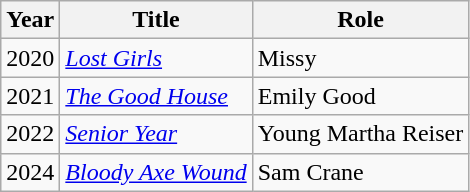<table class="wikitable sortable">
<tr>
<th>Year</th>
<th>Title</th>
<th>Role</th>
</tr>
<tr>
<td>2020</td>
<td><em><a href='#'>Lost Girls</a></em></td>
<td>Missy</td>
</tr>
<tr>
<td>2021</td>
<td><em><a href='#'>The Good House</a></em></td>
<td>Emily Good</td>
</tr>
<tr>
<td>2022</td>
<td><em><a href='#'>Senior Year</a></em></td>
<td>Young Martha Reiser</td>
</tr>
<tr>
<td>2024</td>
<td><em><a href='#'>Bloody Axe Wound</a></em></td>
<td>Sam Crane</td>
</tr>
</table>
